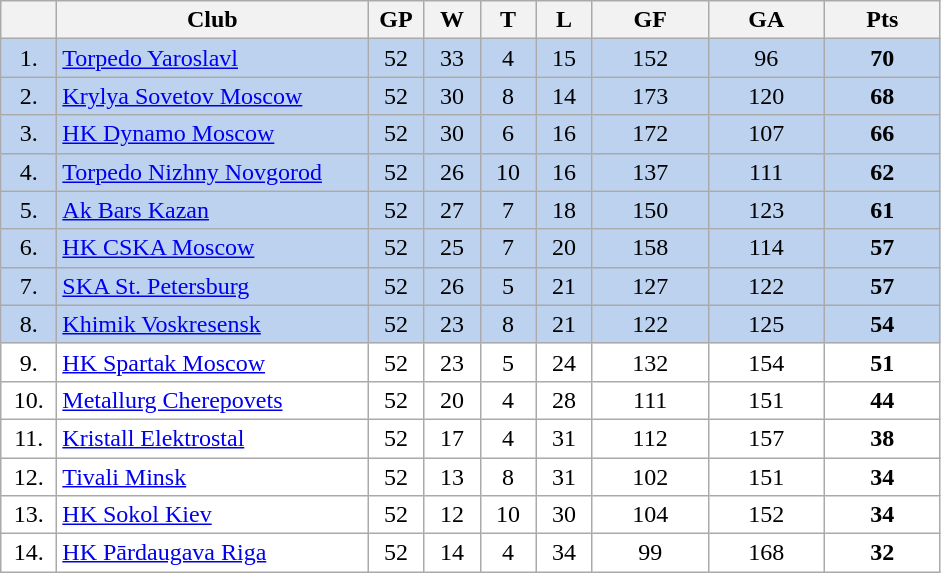<table class="wikitable">
<tr>
<th width="30"></th>
<th width="200">Club</th>
<th width="30">GP</th>
<th width="30">W</th>
<th width="30">T</th>
<th width="30">L</th>
<th width="70">GF</th>
<th width="70">GA</th>
<th width="70">Pts</th>
</tr>
<tr bgcolor="#BCD2EE" align="center">
<td>1.</td>
<td align="left"><a href='#'>Torpedo Yaroslavl</a></td>
<td>52</td>
<td>33</td>
<td>4</td>
<td>15</td>
<td>152</td>
<td>96</td>
<td><strong>70</strong></td>
</tr>
<tr bgcolor="#BCD2EE" align="center">
<td>2.</td>
<td align="left"><a href='#'>Krylya Sovetov Moscow</a></td>
<td>52</td>
<td>30</td>
<td>8</td>
<td>14</td>
<td>173</td>
<td>120</td>
<td><strong>68</strong></td>
</tr>
<tr bgcolor="#BCD2EE" align="center">
<td>3.</td>
<td align="left"><a href='#'>HK Dynamo Moscow</a></td>
<td>52</td>
<td>30</td>
<td>6</td>
<td>16</td>
<td>172</td>
<td>107</td>
<td><strong>66</strong></td>
</tr>
<tr bgcolor="#BCD2EE" align="center">
<td>4.</td>
<td align="left"><a href='#'>Torpedo Nizhny Novgorod</a></td>
<td>52</td>
<td>26</td>
<td>10</td>
<td>16</td>
<td>137</td>
<td>111</td>
<td><strong>62</strong></td>
</tr>
<tr bgcolor="#BCD2EE" align="center">
<td>5.</td>
<td align="left"><a href='#'>Ak Bars Kazan</a></td>
<td>52</td>
<td>27</td>
<td>7</td>
<td>18</td>
<td>150</td>
<td>123</td>
<td><strong>61</strong></td>
</tr>
<tr bgcolor="#BCD2EE" align="center">
<td>6.</td>
<td align="left"><a href='#'>HK CSKA Moscow</a></td>
<td>52</td>
<td>25</td>
<td>7</td>
<td>20</td>
<td>158</td>
<td>114</td>
<td><strong>57</strong></td>
</tr>
<tr bgcolor="#BCD2EE" align="center">
<td>7.</td>
<td align="left"><a href='#'>SKA St. Petersburg</a></td>
<td>52</td>
<td>26</td>
<td>5</td>
<td>21</td>
<td>127</td>
<td>122</td>
<td><strong>57</strong></td>
</tr>
<tr bgcolor="#BCD2EE" align="center">
<td>8.</td>
<td align="left"><a href='#'>Khimik Voskresensk</a></td>
<td>52</td>
<td>23</td>
<td>8</td>
<td>21</td>
<td>122</td>
<td>125</td>
<td><strong>54</strong></td>
</tr>
<tr bgcolor="#FFFFFF" align="center">
<td>9.</td>
<td align="left"><a href='#'>HK Spartak Moscow</a></td>
<td>52</td>
<td>23</td>
<td>5</td>
<td>24</td>
<td>132</td>
<td>154</td>
<td><strong>51</strong></td>
</tr>
<tr bgcolor="#FFFFFF" align="center">
<td>10.</td>
<td align="left"><a href='#'>Metallurg Cherepovets</a></td>
<td>52</td>
<td>20</td>
<td>4</td>
<td>28</td>
<td>111</td>
<td>151</td>
<td><strong>44</strong></td>
</tr>
<tr bgcolor="#FFFFFF" align="center">
<td>11.</td>
<td align="left"><a href='#'>Kristall Elektrostal</a></td>
<td>52</td>
<td>17</td>
<td>4</td>
<td>31</td>
<td>112</td>
<td>157</td>
<td><strong>38</strong></td>
</tr>
<tr bgcolor="#FFFFFF" align="center">
<td>12.</td>
<td align="left"><a href='#'>Tivali Minsk</a></td>
<td>52</td>
<td>13</td>
<td>8</td>
<td>31</td>
<td>102</td>
<td>151</td>
<td><strong>34</strong></td>
</tr>
<tr bgcolor="#FFFFFF" align="center">
<td>13.</td>
<td align="left"><a href='#'>HK Sokol Kiev</a></td>
<td>52</td>
<td>12</td>
<td>10</td>
<td>30</td>
<td>104</td>
<td>152</td>
<td><strong>34</strong></td>
</tr>
<tr bgcolor="#FFFFFF" align="center">
<td>14.</td>
<td align="left"><a href='#'>HK Pārdaugava Riga</a></td>
<td>52</td>
<td>14</td>
<td>4</td>
<td>34</td>
<td>99</td>
<td>168</td>
<td><strong>32</strong></td>
</tr>
</table>
